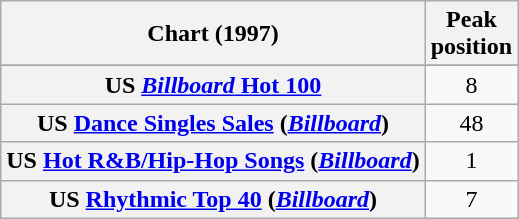<table class="wikitable sortable plainrowheaders" style="text-align:center">
<tr>
<th>Chart (1997)</th>
<th>Peak<br>position</th>
</tr>
<tr>
</tr>
<tr>
</tr>
<tr>
</tr>
<tr>
</tr>
<tr>
</tr>
<tr>
<th scope="row">US <a href='#'><em>Billboard</em> Hot 100</a></th>
<td>8</td>
</tr>
<tr>
<th scope="row">US <a href='#'>Dance Singles Sales</a> (<em><a href='#'>Billboard</a></em>)</th>
<td>48</td>
</tr>
<tr>
<th scope="row">US <a href='#'>Hot R&B/Hip-Hop Songs</a> (<em><a href='#'>Billboard</a></em>)</th>
<td>1</td>
</tr>
<tr>
<th scope="row">US <a href='#'>Rhythmic Top 40</a> (<em><a href='#'>Billboard</a></em>)</th>
<td>7</td>
</tr>
</table>
